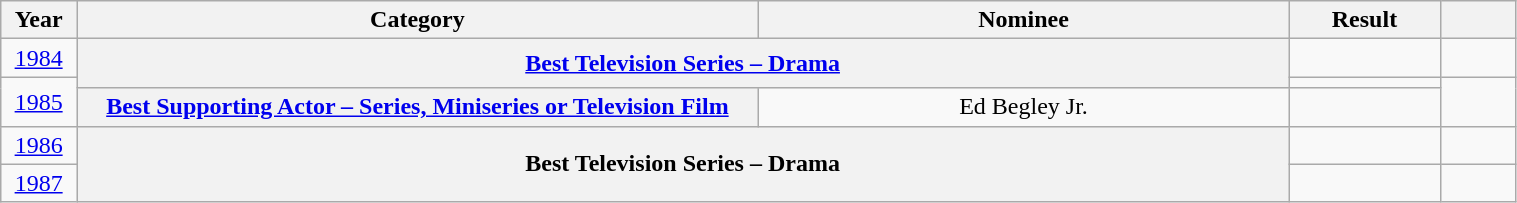<table class="wikitable plainrowheaders" style="text-align:center" width=80%>
<tr>
<th scope="col" width="5%">Year</th>
<th scope="col" width="45%">Category</th>
<th scope="col" width="35%">Nominee</th>
<th scope="col" width="10%">Result</th>
<th scope="col" width="5%"></th>
</tr>
<tr>
<td><a href='#'>1984</a></td>
<th scope="row" style="text-align:center" rowspan="2" colspan="2"><a href='#'>Best Television Series – Drama</a></th>
<td></td>
<td></td>
</tr>
<tr>
<td rowspan="2"><a href='#'>1985</a></td>
<td></td>
<td rowspan="2"></td>
</tr>
<tr>
<th scope="row" style="text-align:center"><a href='#'>Best Supporting Actor – Series, Miniseries or Television Film</a></th>
<td>Ed Begley Jr.</td>
<td></td>
</tr>
<tr>
<td><a href='#'>1986</a></td>
<th scope="row" style="text-align:center" rowspan="2" colspan="2">Best Television Series – Drama</th>
<td></td>
<td></td>
</tr>
<tr>
<td><a href='#'>1987</a></td>
<td></td>
<td></td>
</tr>
</table>
